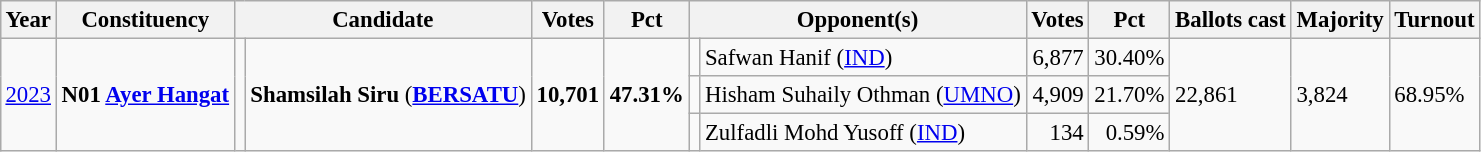<table class="wikitable" style="margin:0.5em ; font-size:95%">
<tr>
<th>Year</th>
<th>Constituency</th>
<th colspan=2>Candidate</th>
<th>Votes</th>
<th>Pct</th>
<th colspan=2>Opponent(s)</th>
<th>Votes</th>
<th>Pct</th>
<th>Ballots cast</th>
<th>Majority</th>
<th>Turnout</th>
</tr>
<tr>
<td rowspan=3><a href='#'>2023</a></td>
<td rowspan=3><strong>N01 <a href='#'>Ayer Hangat</a></strong></td>
<td rowspan=3 bgcolor=></td>
<td rowspan=3><strong>Shamsilah Siru</strong> (<a href='#'><strong>BERSATU</strong></a>)</td>
<td rowspan=3 align=right><strong>10,701</strong></td>
<td rowspan=3><strong>47.31%</strong></td>
<td></td>
<td>Safwan Hanif (<a href='#'>IND</a>)</td>
<td align=right>6,877</td>
<td>30.40%</td>
<td rowspan=3>22,861</td>
<td rowspan=3>3,824</td>
<td rowspan=3>68.95%</td>
</tr>
<tr>
<td></td>
<td>Hisham Suhaily Othman (<a href='#'>UMNO</a>)</td>
<td align=right>4,909</td>
<td>21.70%</td>
</tr>
<tr>
<td></td>
<td>Zulfadli Mohd Yusoff (<a href='#'>IND</a>)</td>
<td align=right>134</td>
<td align=right>0.59%</td>
</tr>
</table>
